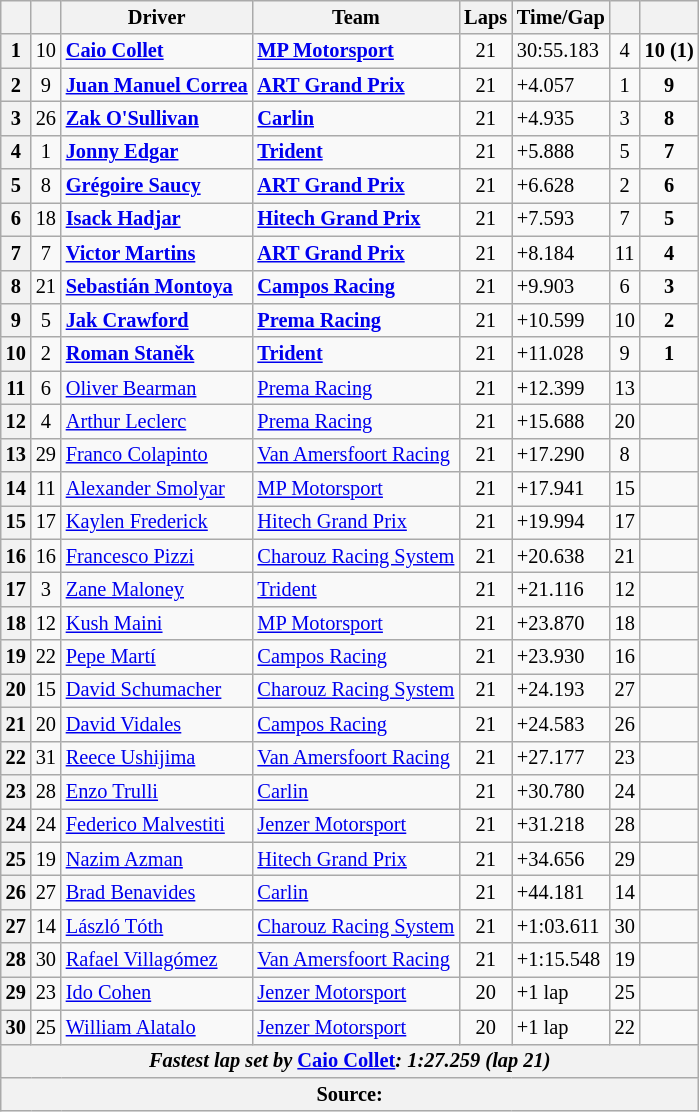<table class="wikitable" style="font-size:85%">
<tr>
<th></th>
<th></th>
<th>Driver</th>
<th>Team</th>
<th>Laps</th>
<th>Time/Gap</th>
<th></th>
<th></th>
</tr>
<tr>
<th>1</th>
<td align="center">10</td>
<td><strong> <a href='#'>Caio Collet</a></strong></td>
<td><strong><a href='#'>MP Motorsport</a></strong></td>
<td align="center">21</td>
<td>30:55.183</td>
<td align="center">4</td>
<td align="center"><strong>10 (1)</strong></td>
</tr>
<tr>
<th>2</th>
<td align="center">9</td>
<td> <strong><a href='#'>Juan Manuel Correa</a></strong></td>
<td><strong><a href='#'>ART Grand Prix</a></strong></td>
<td align="center">21</td>
<td>+4.057</td>
<td align="center">1</td>
<td align="center"><strong>9</strong></td>
</tr>
<tr>
<th>3</th>
<td align="center">26</td>
<td> <strong><a href='#'>Zak O'Sullivan</a></strong></td>
<td><strong><a href='#'>Carlin</a></strong></td>
<td align="center">21</td>
<td>+4.935</td>
<td align="center">3</td>
<td align="center"><strong>8</strong></td>
</tr>
<tr>
<th>4</th>
<td align="center">1</td>
<td> <strong><a href='#'>Jonny Edgar</a></strong></td>
<td><strong><a href='#'>Trident</a></strong></td>
<td align="center">21</td>
<td>+5.888</td>
<td align="center">5</td>
<td align="center"><strong>7</strong></td>
</tr>
<tr>
<th>5</th>
<td align="center">8</td>
<td> <strong><a href='#'>Grégoire Saucy</a></strong></td>
<td><strong><a href='#'>ART Grand Prix</a></strong></td>
<td align="center">21</td>
<td>+6.628</td>
<td align="center">2</td>
<td align="center"><strong>6</strong></td>
</tr>
<tr>
<th>6</th>
<td align="center">18</td>
<td> <strong><a href='#'>Isack Hadjar</a></strong></td>
<td><strong><a href='#'>Hitech Grand Prix</a></strong></td>
<td align="center">21</td>
<td>+7.593</td>
<td align="center">7</td>
<td align="center"><strong>5</strong></td>
</tr>
<tr>
<th>7</th>
<td align="center">7</td>
<td> <strong><a href='#'>Victor Martins</a></strong></td>
<td><strong><a href='#'>ART Grand Prix</a></strong></td>
<td align="center">21</td>
<td>+8.184</td>
<td align="center">11</td>
<td align="center"><strong>4</strong></td>
</tr>
<tr>
<th>8</th>
<td align="center">21</td>
<td> <strong><a href='#'>Sebastián Montoya</a></strong></td>
<td><strong><a href='#'>Campos Racing</a></strong></td>
<td align="center">21</td>
<td>+9.903</td>
<td align="center">6</td>
<td align="center"><strong>3</strong></td>
</tr>
<tr>
<th>9</th>
<td align="center">5</td>
<td> <strong><a href='#'>Jak Crawford</a></strong></td>
<td><strong><a href='#'>Prema Racing</a></strong></td>
<td align="center">21</td>
<td>+10.599</td>
<td align="center">10</td>
<td align="center"><strong>2</strong></td>
</tr>
<tr>
<th>10</th>
<td align="center">2</td>
<td> <strong><a href='#'>Roman Staněk</a></strong></td>
<td><strong><a href='#'>Trident</a></strong></td>
<td align="center">21</td>
<td>+11.028</td>
<td align="center">9</td>
<td align="center"><strong>1</strong></td>
</tr>
<tr>
<th>11</th>
<td align="center">6</td>
<td> <a href='#'>Oliver Bearman</a></td>
<td><a href='#'>Prema Racing</a></td>
<td align="center">21</td>
<td>+12.399</td>
<td align="center">13</td>
<td align="center"></td>
</tr>
<tr>
<th>12</th>
<td align="center">4</td>
<td> <a href='#'>Arthur Leclerc</a></td>
<td><a href='#'>Prema Racing</a></td>
<td align="center">21</td>
<td>+15.688</td>
<td align="center">20</td>
<td align="center"></td>
</tr>
<tr>
<th>13</th>
<td align="center">29</td>
<td> <a href='#'>Franco Colapinto</a></td>
<td><a href='#'>Van Amersfoort Racing</a></td>
<td align="center">21</td>
<td>+17.290</td>
<td align="center">8</td>
<td align="center"></td>
</tr>
<tr>
<th>14</th>
<td align="center">11</td>
<td> <a href='#'>Alexander Smolyar</a></td>
<td><a href='#'>MP Motorsport</a></td>
<td align="center">21</td>
<td>+17.941</td>
<td align="center">15</td>
<td align="center"></td>
</tr>
<tr>
<th>15</th>
<td align="center">17</td>
<td> <a href='#'>Kaylen Frederick</a></td>
<td><a href='#'>Hitech Grand Prix</a></td>
<td align="center">21</td>
<td>+19.994</td>
<td align="center">17</td>
<td align="center"></td>
</tr>
<tr>
<th>16</th>
<td align="center">16</td>
<td> <a href='#'>Francesco Pizzi</a></td>
<td><a href='#'>Charouz Racing System</a></td>
<td align="center">21</td>
<td>+20.638</td>
<td align="center">21</td>
<td align="center"></td>
</tr>
<tr>
<th>17</th>
<td align="center">3</td>
<td> <a href='#'>Zane Maloney</a></td>
<td><a href='#'>Trident</a></td>
<td align="center">21</td>
<td>+21.116</td>
<td align="center">12</td>
<td align="center"></td>
</tr>
<tr>
<th>18</th>
<td align="center">12</td>
<td> <a href='#'>Kush Maini</a></td>
<td><a href='#'>MP Motorsport</a></td>
<td align="center">21</td>
<td>+23.870</td>
<td align="center">18</td>
<td align="center"></td>
</tr>
<tr>
<th>19</th>
<td align="center">22</td>
<td> <a href='#'>Pepe Martí</a></td>
<td><a href='#'>Campos Racing</a></td>
<td align="center">21</td>
<td>+23.930</td>
<td align="center">16</td>
<td align="center"></td>
</tr>
<tr>
<th>20</th>
<td align="center">15</td>
<td> <a href='#'>David Schumacher</a></td>
<td><a href='#'>Charouz Racing System</a></td>
<td align="center">21</td>
<td>+24.193</td>
<td align="center">27</td>
<td align="center"></td>
</tr>
<tr>
<th>21</th>
<td align="center">20</td>
<td> <a href='#'>David Vidales</a></td>
<td><a href='#'>Campos Racing</a></td>
<td align="center">21</td>
<td>+24.583</td>
<td align="center">26</td>
<td align="center"></td>
</tr>
<tr>
<th>22</th>
<td align="center">31</td>
<td> <a href='#'>Reece Ushijima</a></td>
<td><a href='#'>Van Amersfoort Racing</a></td>
<td align="center">21</td>
<td>+27.177</td>
<td align="center">23</td>
<td align="center"></td>
</tr>
<tr>
<th>23</th>
<td align="center">28</td>
<td> <a href='#'>Enzo Trulli</a></td>
<td><a href='#'>Carlin</a></td>
<td align="center">21</td>
<td>+30.780</td>
<td align="center">24</td>
<td align="center"></td>
</tr>
<tr>
<th>24</th>
<td align="center">24</td>
<td> <a href='#'>Federico Malvestiti</a></td>
<td><a href='#'>Jenzer Motorsport</a></td>
<td align="center">21</td>
<td>+31.218</td>
<td align="center">28</td>
<td align="center"></td>
</tr>
<tr>
<th>25</th>
<td align="center">19</td>
<td> <a href='#'>Nazim Azman</a></td>
<td><a href='#'>Hitech Grand Prix</a></td>
<td align="center">21</td>
<td>+34.656</td>
<td align="center">29</td>
<td align="center"></td>
</tr>
<tr>
<th>26</th>
<td align="center">27</td>
<td> <a href='#'>Brad Benavides</a></td>
<td><a href='#'>Carlin</a></td>
<td align="center">21</td>
<td>+44.181</td>
<td align="center">14</td>
<td align="center"></td>
</tr>
<tr>
<th>27</th>
<td align="center">14</td>
<td> <a href='#'>László Tóth</a></td>
<td><a href='#'>Charouz Racing System</a></td>
<td align="center">21</td>
<td>+1:03.611</td>
<td align="center">30</td>
<td align="center"></td>
</tr>
<tr>
<th>28</th>
<td align="center">30</td>
<td> <a href='#'>Rafael Villagómez</a></td>
<td><a href='#'>Van Amersfoort Racing</a></td>
<td align="center">21</td>
<td>+1:15.548</td>
<td align="center">19</td>
<td align="center"></td>
</tr>
<tr>
<th>29</th>
<td align="center">23</td>
<td> <a href='#'>Ido Cohen</a></td>
<td><a href='#'>Jenzer Motorsport</a></td>
<td align="center">20</td>
<td>+1 lap</td>
<td align="center">25</td>
<td align="center"></td>
</tr>
<tr>
<th>30</th>
<td align="center">25</td>
<td> <a href='#'>William Alatalo</a></td>
<td><a href='#'>Jenzer Motorsport</a></td>
<td align="center">20</td>
<td>+1 lap</td>
<td align="center">22</td>
<td align="center"></td>
</tr>
<tr>
<th colspan="8"><em>Fastest lap set by</em> <strong> <a href='#'>Caio Collet</a><strong><em>: 1:27.259 (lap 21)<em></th>
</tr>
<tr>
<th colspan="8">Source:</th>
</tr>
</table>
